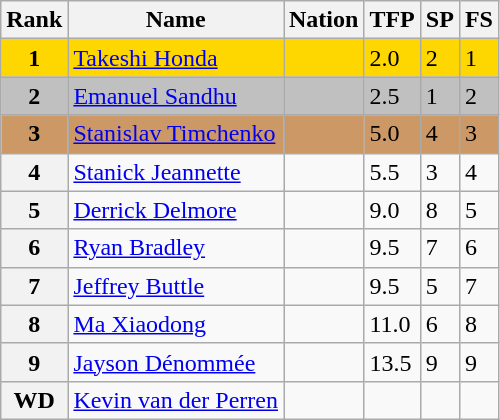<table class="wikitable">
<tr>
<th>Rank</th>
<th>Name</th>
<th>Nation</th>
<th>TFP</th>
<th>SP</th>
<th>FS</th>
</tr>
<tr bgcolor="gold">
<td align="center"><strong>1</strong></td>
<td><a href='#'>Takeshi Honda</a></td>
<td></td>
<td>2.0</td>
<td>2</td>
<td>1</td>
</tr>
<tr bgcolor="silver">
<td align="center"><strong>2</strong></td>
<td><a href='#'>Emanuel Sandhu</a></td>
<td></td>
<td>2.5</td>
<td>1</td>
<td>2</td>
</tr>
<tr bgcolor="cc9966">
<td align="center"><strong>3</strong></td>
<td><a href='#'>Stanislav Timchenko</a></td>
<td></td>
<td>5.0</td>
<td>4</td>
<td>3</td>
</tr>
<tr>
<th>4</th>
<td><a href='#'>Stanick Jeannette</a></td>
<td></td>
<td>5.5</td>
<td>3</td>
<td>4</td>
</tr>
<tr>
<th>5</th>
<td><a href='#'>Derrick Delmore</a></td>
<td></td>
<td>9.0</td>
<td>8</td>
<td>5</td>
</tr>
<tr>
<th>6</th>
<td><a href='#'>Ryan Bradley</a></td>
<td></td>
<td>9.5</td>
<td>7</td>
<td>6</td>
</tr>
<tr>
<th>7</th>
<td><a href='#'>Jeffrey Buttle</a></td>
<td></td>
<td>9.5</td>
<td>5</td>
<td>7</td>
</tr>
<tr>
<th>8</th>
<td><a href='#'>Ma Xiaodong</a></td>
<td></td>
<td>11.0</td>
<td>6</td>
<td>8</td>
</tr>
<tr>
<th>9</th>
<td><a href='#'>Jayson Dénommée</a></td>
<td></td>
<td>13.5</td>
<td>9</td>
<td>9</td>
</tr>
<tr>
<th>WD</th>
<td><a href='#'>Kevin van der Perren</a></td>
<td></td>
<td></td>
<td></td>
<td></td>
</tr>
</table>
